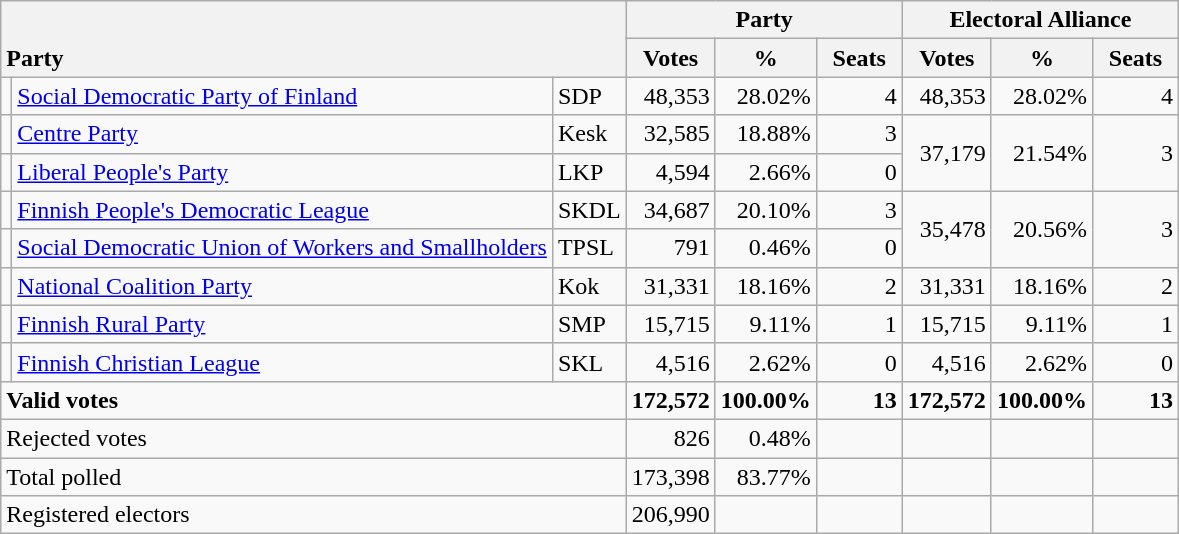<table class="wikitable" border="1" style="text-align:right;">
<tr>
<th style="text-align:left;" valign=bottom rowspan=2 colspan=3>Party</th>
<th colspan=3>Party</th>
<th colspan=3>Electoral Alliance</th>
</tr>
<tr>
<th align=center valign=bottom width="50">Votes</th>
<th align=center valign=bottom width="50">%</th>
<th align=center valign=bottom width="50">Seats</th>
<th align=center valign=bottom width="50">Votes</th>
<th align=center valign=bottom width="50">%</th>
<th align=center valign=bottom width="50">Seats</th>
</tr>
<tr>
<td></td>
<td align=left style="white-space: nowrap;"><a href='#'>Social Democratic Party of Finland</a></td>
<td align=left>SDP</td>
<td>48,353</td>
<td>28.02%</td>
<td>4</td>
<td>48,353</td>
<td>28.02%</td>
<td>4</td>
</tr>
<tr>
<td></td>
<td align=left><a href='#'>Centre Party</a></td>
<td align=left>Kesk</td>
<td>32,585</td>
<td>18.88%</td>
<td>3</td>
<td rowspan=2>37,179</td>
<td rowspan=2>21.54%</td>
<td rowspan=2>3</td>
</tr>
<tr>
<td></td>
<td align=left><a href='#'>Liberal People's Party</a></td>
<td align=left>LKP</td>
<td>4,594</td>
<td>2.66%</td>
<td>0</td>
</tr>
<tr>
<td></td>
<td align=left><a href='#'>Finnish People's Democratic League</a></td>
<td align=left>SKDL</td>
<td>34,687</td>
<td>20.10%</td>
<td>3</td>
<td rowspan=2>35,478</td>
<td rowspan=2>20.56%</td>
<td rowspan=2>3</td>
</tr>
<tr>
<td></td>
<td align=left><a href='#'>Social Democratic Union of Workers and Smallholders</a></td>
<td align=left>TPSL</td>
<td>791</td>
<td>0.46%</td>
<td>0</td>
</tr>
<tr>
<td></td>
<td align=left><a href='#'>National Coalition Party</a></td>
<td align=left>Kok</td>
<td>31,331</td>
<td>18.16%</td>
<td>2</td>
<td>31,331</td>
<td>18.16%</td>
<td>2</td>
</tr>
<tr>
<td></td>
<td align=left><a href='#'>Finnish Rural Party</a></td>
<td align=left>SMP</td>
<td>15,715</td>
<td>9.11%</td>
<td>1</td>
<td>15,715</td>
<td>9.11%</td>
<td>1</td>
</tr>
<tr>
<td></td>
<td align=left><a href='#'>Finnish Christian League</a></td>
<td align=left>SKL</td>
<td>4,516</td>
<td>2.62%</td>
<td>0</td>
<td>4,516</td>
<td>2.62%</td>
<td>0</td>
</tr>
<tr style="font-weight:bold">
<td align=left colspan=3>Valid votes</td>
<td>172,572</td>
<td>100.00%</td>
<td>13</td>
<td>172,572</td>
<td>100.00%</td>
<td>13</td>
</tr>
<tr>
<td align=left colspan=3>Rejected votes</td>
<td>826</td>
<td>0.48%</td>
<td></td>
<td></td>
<td></td>
<td></td>
</tr>
<tr>
<td align=left colspan=3>Total polled</td>
<td>173,398</td>
<td>83.77%</td>
<td></td>
<td></td>
<td></td>
<td></td>
</tr>
<tr>
<td align=left colspan=3>Registered electors</td>
<td>206,990</td>
<td></td>
<td></td>
<td></td>
<td></td>
<td></td>
</tr>
</table>
